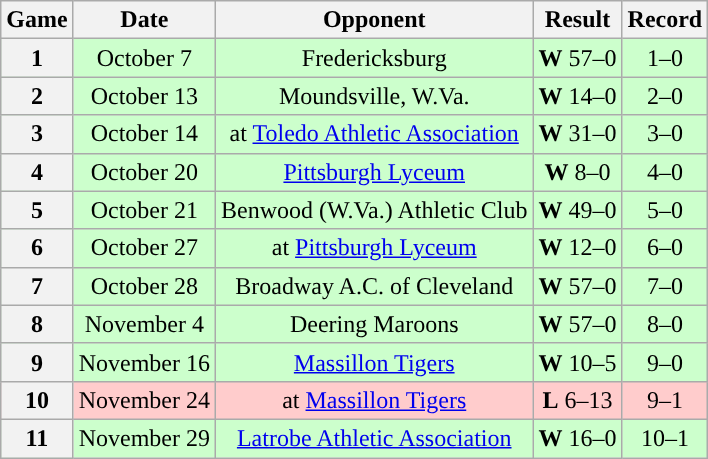<table class="wikitable" style="text-align:center">
<tr>
<th>Game</th>
<th>Date</th>
<th>Opponent</th>
<th>Result</th>
<th>Record</th>
</tr>
<tr style="background:#cfc">
<th>1</th>
<td>October 7</td>
<td>Fredericksburg</td>
<td><strong>W</strong> 57–0</td>
<td>1–0</td>
</tr>
<tr style="background:#cfc">
<th>2</th>
<td>October 13</td>
<td>Moundsville, W.Va.</td>
<td><strong>W</strong> 14–0</td>
<td>2–0</td>
</tr>
<tr style="background:#cfc">
<th>3</th>
<td>October 14</td>
<td>at <a href='#'>Toledo Athletic Association</a></td>
<td><strong>W</strong> 31–0</td>
<td>3–0</td>
</tr>
<tr style="background:#cfc">
<th>4</th>
<td>October 20</td>
<td><a href='#'>Pittsburgh Lyceum</a></td>
<td><strong>W</strong> 8–0</td>
<td>4–0</td>
</tr>
<tr style="background:#cfc">
<th>5</th>
<td>October 21</td>
<td>Benwood (W.Va.) Athletic Club</td>
<td><strong>W</strong> 49–0</td>
<td>5–0</td>
</tr>
<tr style="background:#cfc">
<th>6</th>
<td>October 27</td>
<td>at <a href='#'>Pittsburgh Lyceum</a></td>
<td><strong>W</strong> 12–0</td>
<td>6–0</td>
</tr>
<tr style="background:#cfc">
<th>7</th>
<td>October 28</td>
<td>Broadway A.C. of Cleveland</td>
<td><strong>W</strong> 57–0</td>
<td>7–0</td>
</tr>
<tr style="background:#cfc">
<th>8</th>
<td>November 4</td>
<td>Deering Maroons</td>
<td><strong>W</strong> 57–0</td>
<td>8–0</td>
</tr>
<tr style="background:#cfc">
<th>9</th>
<td>November 16</td>
<td><a href='#'>Massillon Tigers</a></td>
<td><strong>W</strong> 10–5</td>
<td>9–0</td>
</tr>
<tr style="background:#fcc">
<th>10</th>
<td>November 24</td>
<td>at <a href='#'>Massillon Tigers</a></td>
<td><strong>L</strong> 6–13</td>
<td>9–1</td>
</tr>
<tr style="background:#cfc">
<th>11</th>
<td>November 29</td>
<td><a href='#'>Latrobe Athletic Association</a></td>
<td><strong>W</strong> 16–0</td>
<td>10–1</td>
</tr>
</table>
